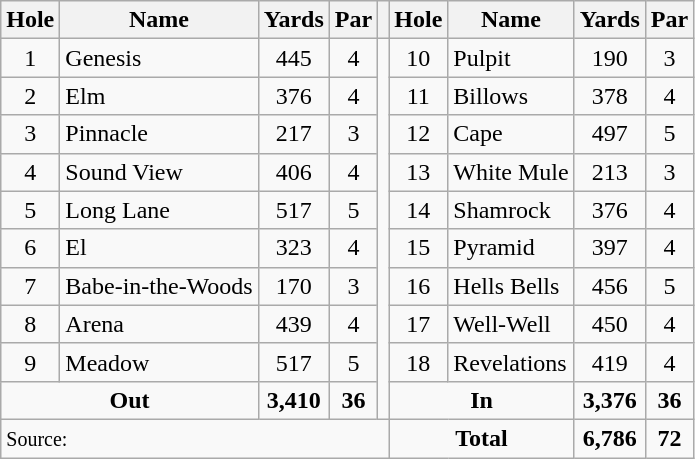<table class=wikitable>
<tr>
<th>Hole</th>
<th>Name</th>
<th>Yards</th>
<th>Par</th>
<th></th>
<th>Hole</th>
<th>Name</th>
<th>Yards</th>
<th>Par</th>
</tr>
<tr>
<td align=center>1</td>
<td>Genesis</td>
<td align=center>445</td>
<td align=center>4</td>
<td rowspan=10></td>
<td align=center>10</td>
<td>Pulpit</td>
<td align=center>190</td>
<td align=center>3</td>
</tr>
<tr>
<td align=center>2</td>
<td>Elm</td>
<td align=center>376</td>
<td align=center>4</td>
<td align=center>11</td>
<td>Billows</td>
<td align=center>378</td>
<td align=center>4</td>
</tr>
<tr>
<td align=center>3</td>
<td>Pinnacle</td>
<td align=center>217</td>
<td align=center>3</td>
<td align=center>12</td>
<td>Cape</td>
<td align=center>497</td>
<td align=center>5</td>
</tr>
<tr>
<td align=center>4</td>
<td>Sound View</td>
<td align=center>406</td>
<td align=center>4</td>
<td align=center>13</td>
<td>White Mule</td>
<td align=center>213</td>
<td align=center>3</td>
</tr>
<tr>
<td align=center>5</td>
<td>Long Lane</td>
<td align=center>517</td>
<td align=center>5</td>
<td align=center>14</td>
<td>Shamrock</td>
<td align=center>376</td>
<td align=center>4</td>
</tr>
<tr>
<td align=center>6</td>
<td>El</td>
<td align=center>323</td>
<td align=center>4</td>
<td align=center>15</td>
<td>Pyramid</td>
<td align=center>397</td>
<td align=center>4</td>
</tr>
<tr>
<td align=center>7</td>
<td>Babe-in-the-Woods</td>
<td align=center>170</td>
<td align=center>3</td>
<td align=center>16</td>
<td>Hells Bells</td>
<td align=center>456</td>
<td align=center>5</td>
</tr>
<tr>
<td align=center>8</td>
<td>Arena</td>
<td align=center>439</td>
<td align=center>4</td>
<td align=center>17</td>
<td>Well-Well</td>
<td align=center>450</td>
<td align=center>4</td>
</tr>
<tr>
<td align=center>9</td>
<td>Meadow</td>
<td align=center>517</td>
<td align=center>5</td>
<td align=center>18</td>
<td>Revelations</td>
<td align=center>419</td>
<td align=center>4</td>
</tr>
<tr>
<td colspan=2 align=center><strong>Out</strong></td>
<td align=center><strong>3,410</strong></td>
<td align=center><strong>36</strong></td>
<td colspan=2 align=center><strong>In</strong></td>
<td align=center><strong>3,376</strong></td>
<td align=center><strong>36</strong></td>
</tr>
<tr>
<td colspan=5><small>Source:</small></td>
<td colspan=2 align=center><strong>Total</strong></td>
<td align=center><strong>6,786</strong></td>
<td align=center><strong>72</strong></td>
</tr>
</table>
